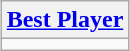<table class=wikitable style="text-align:center; margin:auto">
<tr>
<th><a href='#'>Best Player</a></th>
</tr>
<tr>
<td></td>
</tr>
</table>
